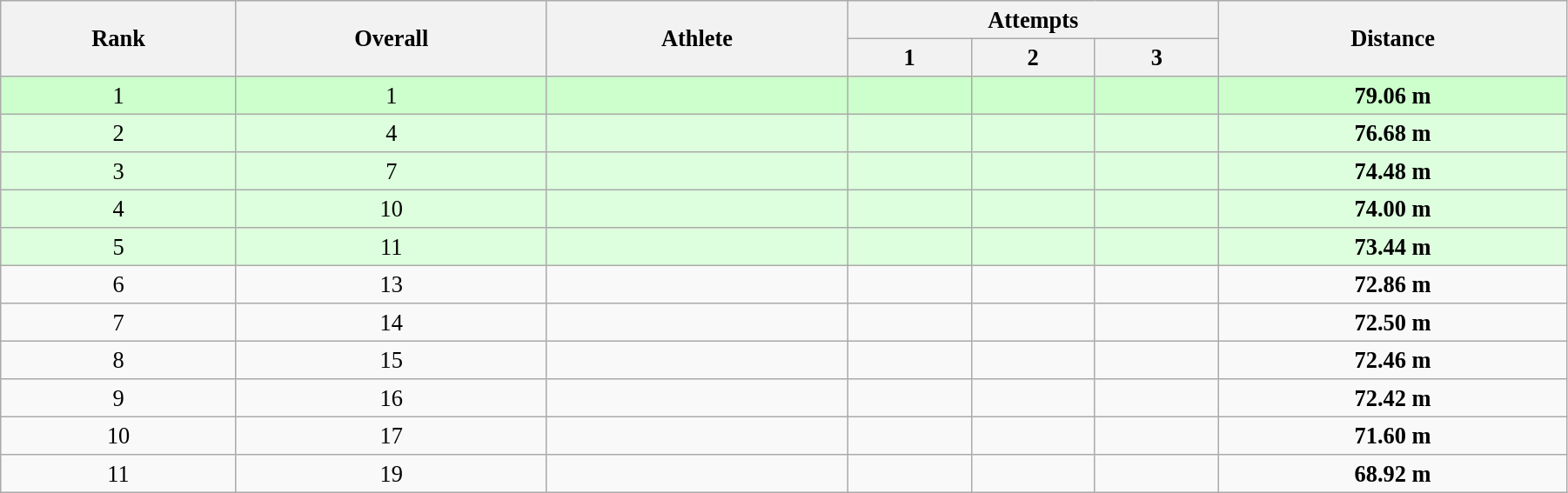<table class="wikitable" style=" text-align:center; font-size:110%;" width="95%">
<tr>
<th rowspan="2">Rank</th>
<th rowspan="2">Overall</th>
<th rowspan="2">Athlete</th>
<th colspan="3">Attempts</th>
<th rowspan="2">Distance</th>
</tr>
<tr>
<th>1</th>
<th>2</th>
<th>3</th>
</tr>
<tr style="background:#ccffcc;">
<td>1</td>
<td>1</td>
<td align=left></td>
<td></td>
<td></td>
<td></td>
<td align="center"><strong>79.06 m</strong></td>
</tr>
<tr style="background:#ddffdd;">
<td>2</td>
<td>4</td>
<td align=left></td>
<td></td>
<td></td>
<td></td>
<td align="center"><strong>76.68 m</strong></td>
</tr>
<tr style="background:#ddffdd;">
<td>3</td>
<td>7</td>
<td align=left></td>
<td></td>
<td></td>
<td></td>
<td align="center"><strong>74.48 m</strong></td>
</tr>
<tr style="background:#ddffdd;">
<td>4</td>
<td>10</td>
<td align=left></td>
<td></td>
<td></td>
<td></td>
<td align="center"><strong>74.00 m</strong></td>
</tr>
<tr style="background:#ddffdd;">
<td>5</td>
<td>11</td>
<td align=left></td>
<td></td>
<td></td>
<td></td>
<td align="center"><strong>73.44 m</strong></td>
</tr>
<tr>
<td>6</td>
<td>13</td>
<td align=left></td>
<td></td>
<td></td>
<td></td>
<td align="center"><strong>72.86 m</strong></td>
</tr>
<tr>
<td>7</td>
<td>14</td>
<td align=left></td>
<td></td>
<td></td>
<td></td>
<td align="center"><strong>72.50 m</strong></td>
</tr>
<tr>
<td>8</td>
<td>15</td>
<td align=left></td>
<td></td>
<td></td>
<td></td>
<td align="center"><strong>72.46 m</strong></td>
</tr>
<tr>
<td>9</td>
<td>16</td>
<td align=left></td>
<td></td>
<td></td>
<td></td>
<td align="center"><strong>72.42 m</strong></td>
</tr>
<tr>
<td>10</td>
<td>17</td>
<td align=left></td>
<td></td>
<td></td>
<td></td>
<td align="center"><strong>71.60 m</strong></td>
</tr>
<tr>
<td>11</td>
<td>19</td>
<td align=left></td>
<td></td>
<td></td>
<td></td>
<td align="center"><strong>68.92 m</strong></td>
</tr>
</table>
